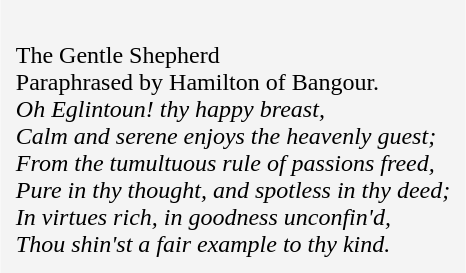<table cellpadding=10 border="0" align=center>
<tr>
<td bgcolor=#f4f4f4><br>The Gentle Shepherd<br>Paraphrased by Hamilton of Bangour.<br><em>Oh Eglintoun! thy happy breast,</em><br> 
<em>Calm and serene enjoys the heavenly guest;</em><br> 
<em>From the tumultuous rule of passions freed,</em><br> 
<em>Pure in thy thought, and spotless in thy deed;</em><br> 
<em>In virtues rich, in goodness unconfin'd,</em><br> 
<em>Thou shin'st a fair example to thy kind.<br></em></td>
</tr>
</table>
